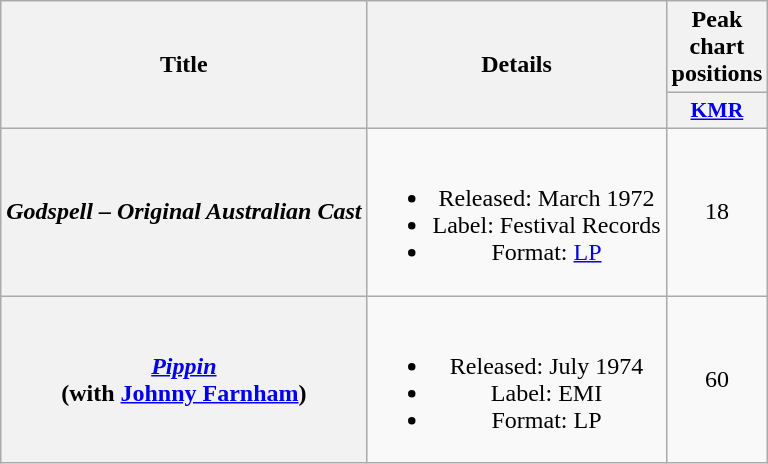<table class="wikitable plainrowheaders" style="text-align:center;" border="1">
<tr>
<th rowspan="2">Title</th>
<th rowspan="2">Details</th>
<th colspan="1">Peak chart positions</th>
</tr>
<tr>
<th scope="col" style="width:3em;font-size:90%;"><a href='#'>KMR</a><br></th>
</tr>
<tr>
<th scope="row"><em>Godspell – Original Australian Cast</em></th>
<td><br><ul><li>Released: March 1972</li><li>Label: Festival Records</li><li>Format: <a href='#'>LP</a></li></ul></td>
<td>18</td>
</tr>
<tr>
<th scope="row"><em><a href='#'>Pippin</a></em> <br> (with <a href='#'>Johnny Farnham</a>)</th>
<td><br><ul><li>Released: July 1974</li><li>Label: EMI</li><li>Format: LP</li></ul></td>
<td>60</td>
</tr>
</table>
